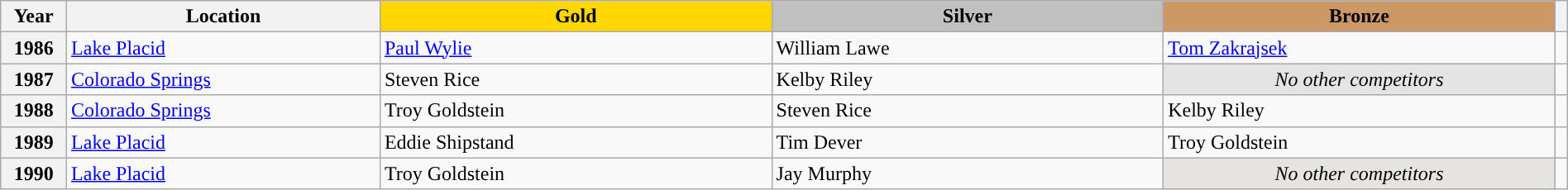<table class="wikitable unsortable" style="text-align:left; width:100%;">
<tr>
<th scope="col" style="text-align:center;">Year</th>
<th scope="col" style="text-align:center; width:20%">Location</th>
<td scope="col" style="text-align:center; width:25%; background:gold"><strong>Gold</strong></td>
<td scope="col" style="text-align:center; width:25%; background:silver"><strong>Silver</strong></td>
<td scope="col" style="text-align:center; width:25%; background:#c96"><strong>Bronze</strong></td>
<th scope="col" style="text-align:center"></th>
</tr>
<tr>
<th scope="row">1986</th>
<td><a href='#'>Lake Placid</a></td>
<td><a href='#'>Paul Wylie</a></td>
<td>William Lawe</td>
<td><a href='#'>Tom Zakrajsek</a></td>
<td></td>
</tr>
<tr>
<th scope="row">1987</th>
<td><a href='#'>Colorado Springs</a></td>
<td>Steven Rice</td>
<td>Kelby Riley</td>
<td align="center" bgcolor="e5e4e2"><em>No other competitors</em></td>
<td></td>
</tr>
<tr>
<th scope="row">1988</th>
<td><a href='#'>Colorado Springs</a></td>
<td>Troy Goldstein</td>
<td>Steven Rice</td>
<td>Kelby Riley</td>
<td></td>
</tr>
<tr>
<th scope="row">1989</th>
<td><a href='#'>Lake Placid</a></td>
<td>Eddie Shipstand</td>
<td>Tim Dever</td>
<td>Troy Goldstein</td>
<td></td>
</tr>
<tr>
<th scope="row">1990</th>
<td><a href='#'>Lake Placid</a></td>
<td>Troy Goldstein</td>
<td>Jay Murphy</td>
<td align="center" bgcolor="e5e4e2"><em>No other competitors</em></td>
<td></td>
</tr>
</table>
